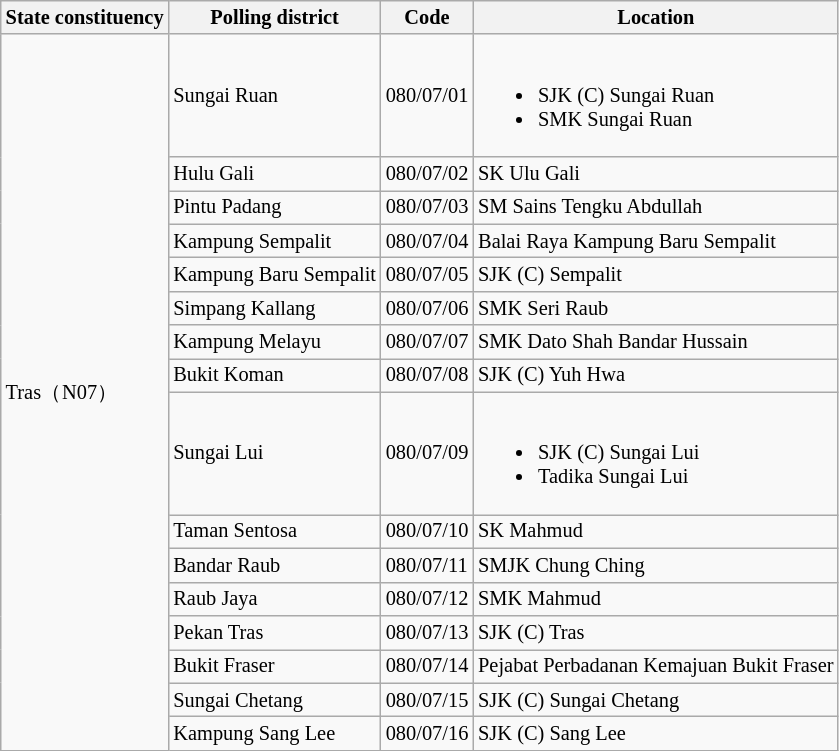<table class="wikitable sortable mw-collapsible" style="white-space:nowrap;font-size:85%">
<tr>
<th>State constituency</th>
<th>Polling district</th>
<th>Code</th>
<th>Location</th>
</tr>
<tr>
<td rowspan="16">Tras（N07）</td>
<td>Sungai Ruan</td>
<td>080/07/01</td>
<td><br><ul><li>SJK (C) Sungai Ruan</li><li>SMK Sungai Ruan</li></ul></td>
</tr>
<tr>
<td>Hulu Gali</td>
<td>080/07/02</td>
<td>SK Ulu Gali</td>
</tr>
<tr>
<td>Pintu Padang</td>
<td>080/07/03</td>
<td>SM Sains Tengku Abdullah</td>
</tr>
<tr>
<td>Kampung Sempalit</td>
<td>080/07/04</td>
<td>Balai Raya Kampung Baru Sempalit</td>
</tr>
<tr>
<td>Kampung Baru Sempalit</td>
<td>080/07/05</td>
<td>SJK (C) Sempalit</td>
</tr>
<tr>
<td>Simpang Kallang</td>
<td>080/07/06</td>
<td>SMK Seri Raub</td>
</tr>
<tr>
<td>Kampung Melayu</td>
<td>080/07/07</td>
<td>SMK Dato Shah Bandar Hussain</td>
</tr>
<tr>
<td>Bukit Koman</td>
<td>080/07/08</td>
<td>SJK (C) Yuh Hwa</td>
</tr>
<tr>
<td>Sungai Lui</td>
<td>080/07/09</td>
<td><br><ul><li>SJK (C) Sungai Lui</li><li>Tadika Sungai Lui</li></ul></td>
</tr>
<tr>
<td>Taman Sentosa</td>
<td>080/07/10</td>
<td>SK Mahmud</td>
</tr>
<tr>
<td>Bandar Raub</td>
<td>080/07/11</td>
<td>SMJK Chung Ching</td>
</tr>
<tr>
<td>Raub Jaya</td>
<td>080/07/12</td>
<td>SMK Mahmud</td>
</tr>
<tr>
<td>Pekan Tras</td>
<td>080/07/13</td>
<td>SJK (C) Tras</td>
</tr>
<tr>
<td>Bukit Fraser</td>
<td>080/07/14</td>
<td>Pejabat Perbadanan Kemajuan Bukit Fraser</td>
</tr>
<tr>
<td>Sungai Chetang</td>
<td>080/07/15</td>
<td>SJK (C) Sungai Chetang</td>
</tr>
<tr>
<td>Kampung Sang Lee</td>
<td>080/07/16</td>
<td>SJK (C) Sang Lee</td>
</tr>
</table>
